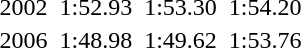<table>
<tr>
<td>2002</td>
<td></td>
<td>1:52.93</td>
<td></td>
<td>1:53.30</td>
<td></td>
<td>1:54.20</td>
</tr>
<tr>
<td>2006</td>
<td></td>
<td>1:48.98</td>
<td></td>
<td>1:49.62</td>
<td></td>
<td>1:53.76</td>
</tr>
</table>
